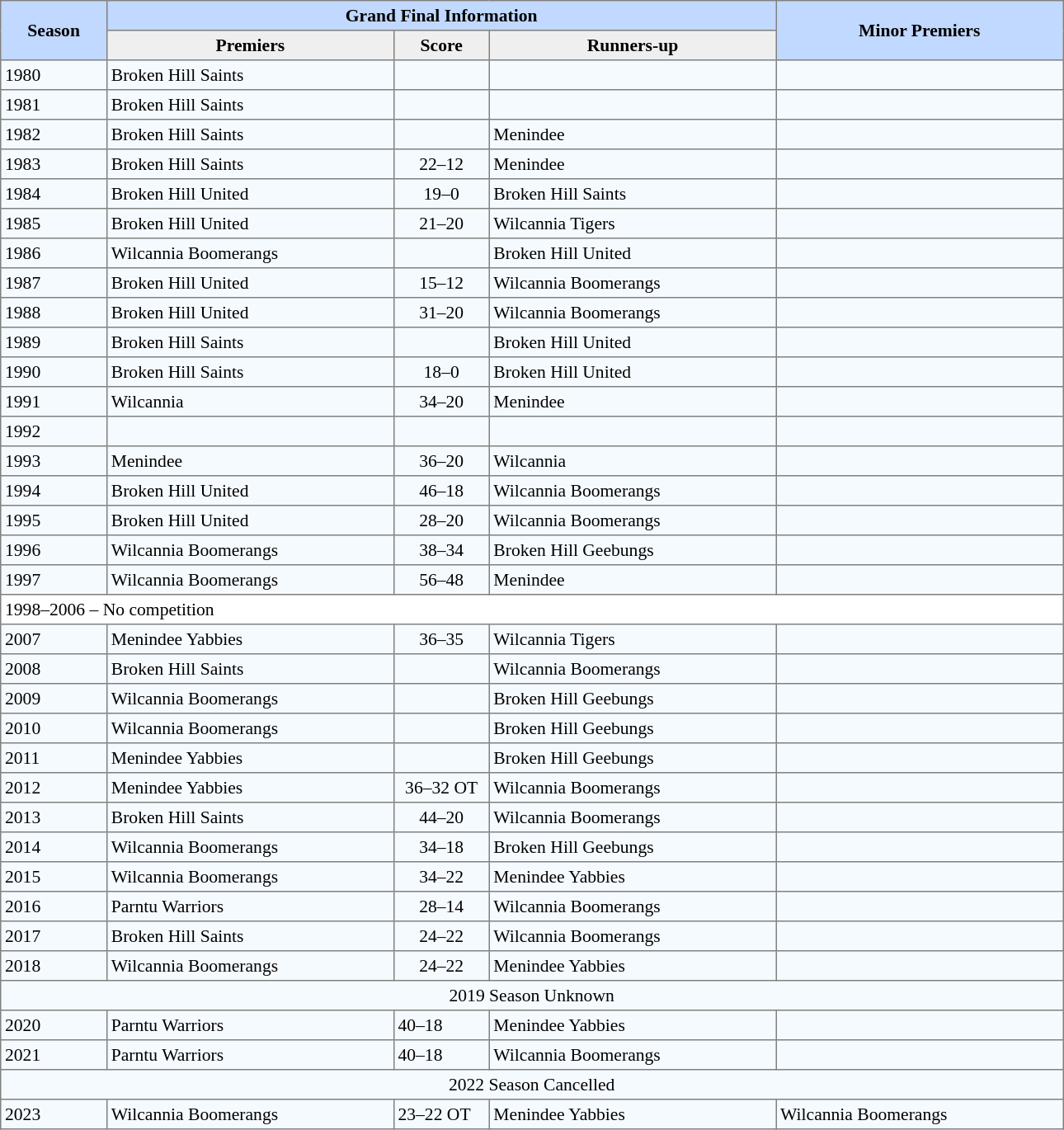<table border=1 style="border-collapse:collapse; font-size:90%;" cellpadding=3 cellspacing=0 width=68%>
<tr bgcolor=#C1D8FF>
<th rowspan=2 width=10%>Season</th>
<th rowspan=1 colspan=3>Grand Final Information</th>
<th rowspan=2 width=27%>Minor Premiers</th>
</tr>
<tr bgcolor=#EFEFEF>
<th rowspan=1 width=27%>Premiers</th>
<th rowspan=1 width=9%>Score</th>
<th rowspan=1 width=27%>Runners-up</th>
</tr>
<tr bgcolor=#F5FAFF>
<td>1980</td>
<td>Broken Hill Saints</td>
<td></td>
<td></td>
<td></td>
</tr>
<tr bgcolor=#F5FAFF>
<td>1981</td>
<td>Broken Hill Saints</td>
<td></td>
<td></td>
<td></td>
</tr>
<tr bgcolor=#F5FAFF>
<td>1982</td>
<td>Broken Hill Saints</td>
<td></td>
<td>Menindee</td>
<td></td>
</tr>
<tr bgcolor=#F5FAFF>
<td>1983</td>
<td>Broken Hill Saints</td>
<td align=center>22–12</td>
<td>Menindee</td>
<td></td>
</tr>
<tr bgcolor=#F5FAFF>
<td>1984</td>
<td>Broken Hill United</td>
<td align=center>19–0</td>
<td>Broken Hill Saints</td>
<td></td>
</tr>
<tr bgcolor=#F5FAFF>
<td>1985</td>
<td>Broken Hill United</td>
<td align=center>21–20</td>
<td>Wilcannia Tigers</td>
<td></td>
</tr>
<tr bgcolor=#F5FAFF>
<td>1986</td>
<td>Wilcannia Boomerangs</td>
<td></td>
<td>Broken Hill United</td>
<td></td>
</tr>
<tr bgcolor=#F5FAFF>
<td>1987</td>
<td>Broken Hill United</td>
<td align=center>15–12</td>
<td>Wilcannia Boomerangs</td>
<td></td>
</tr>
<tr bgcolor=#F5FAFF>
<td>1988</td>
<td>Broken Hill United</td>
<td align=center>31–20</td>
<td>Wilcannia Boomerangs</td>
<td></td>
</tr>
<tr bgcolor=#F5FAFF>
<td>1989</td>
<td>Broken Hill Saints</td>
<td></td>
<td>Broken Hill United</td>
<td></td>
</tr>
<tr bgcolor=#F5FAFF>
<td>1990</td>
<td>Broken Hill Saints</td>
<td align=center>18–0</td>
<td>Broken Hill United</td>
<td></td>
</tr>
<tr bgcolor=#F5FAFF>
<td>1991</td>
<td>Wilcannia</td>
<td align=center>34–20</td>
<td>Menindee</td>
<td></td>
</tr>
<tr bgcolor=#F5FAFF>
<td>1992</td>
<td></td>
<td></td>
<td></td>
<td></td>
</tr>
<tr bgcolor=#F5FAFF>
<td>1993</td>
<td>Menindee</td>
<td align=center>36–20</td>
<td>Wilcannia</td>
<td></td>
</tr>
<tr bgcolor=#F5FAFF>
<td>1994</td>
<td>Broken Hill United</td>
<td align=center>46–18</td>
<td>Wilcannia Boomerangs</td>
<td></td>
</tr>
<tr bgcolor=#F5FAFF>
<td>1995</td>
<td>Broken Hill United</td>
<td align=center>28–20</td>
<td>Wilcannia Boomerangs</td>
<td></td>
</tr>
<tr bgcolor=#F5FAFF>
<td>1996</td>
<td>Wilcannia Boomerangs</td>
<td align=center>38–34</td>
<td>Broken Hill Geebungs</td>
<td></td>
</tr>
<tr bgcolor=#F5FAFF>
<td>1997</td>
<td>Wilcannia Boomerangs</td>
<td align=center>56–48</td>
<td>Menindee</td>
<td></td>
</tr>
<tr>
<td colspan=5>1998–2006 – No competition</td>
</tr>
<tr bgcolor=#F5FAFF>
<td>2007</td>
<td>Menindee Yabbies</td>
<td align=center>36–35</td>
<td>Wilcannia Tigers</td>
<td></td>
</tr>
<tr bgcolor=#F5FAFF>
<td>2008</td>
<td>Broken Hill Saints</td>
<td align=center></td>
<td>Wilcannia Boomerangs</td>
<td></td>
</tr>
<tr bgcolor=#F5FAFF>
<td>2009</td>
<td>Wilcannia Boomerangs</td>
<td align=center></td>
<td>Broken Hill Geebungs</td>
<td></td>
</tr>
<tr bgcolor=#F5FAFF>
<td>2010</td>
<td>Wilcannia Boomerangs</td>
<td align=center></td>
<td>Broken Hill Geebungs</td>
<td></td>
</tr>
<tr bgcolor=#F5FAFF>
<td>2011</td>
<td>Menindee Yabbies</td>
<td align=center></td>
<td>Broken Hill Geebungs</td>
<td></td>
</tr>
<tr bgcolor=#F5FAFF>
<td>2012</td>
<td>Menindee Yabbies</td>
<td align=center>36–32 OT</td>
<td>Wilcannia Boomerangs</td>
<td></td>
</tr>
<tr bgcolor=#F5FAFF>
<td>2013</td>
<td>Broken Hill Saints</td>
<td align=center>44–20</td>
<td>Wilcannia Boomerangs</td>
<td></td>
</tr>
<tr bgcolor=#F5FAFF>
<td>2014</td>
<td>Wilcannia Boomerangs</td>
<td align=center>34–18</td>
<td>Broken Hill Geebungs</td>
<td></td>
</tr>
<tr bgcolor=#F5FAFF>
<td>2015</td>
<td>Wilcannia Boomerangs</td>
<td align=center>34–22</td>
<td>Menindee Yabbies</td>
<td></td>
</tr>
<tr bgcolor=#F5FAFF>
<td>2016</td>
<td>Parntu Warriors</td>
<td align=center>28–14</td>
<td>Wilcannia Boomerangs</td>
<td></td>
</tr>
<tr bgcolor=#F5FAFF>
<td>2017</td>
<td>Broken Hill Saints</td>
<td align=center>24–22</td>
<td>Wilcannia Boomerangs</td>
<td></td>
</tr>
<tr bgcolor=#F5FAFF>
<td>2018</td>
<td>Wilcannia Boomerangs</td>
<td align=center>24–22</td>
<td>Menindee Yabbies</td>
<td></td>
</tr>
<tr bgcolor=#F5FAFF>
<td colspan=5 align=center>2019 Season Unknown</td>
</tr>
<tr bgcolor=#F5FAFF>
<td>2020</td>
<td>Parntu Warriors</td>
<td>40–18</td>
<td>Menindee Yabbies</td>
<td></td>
</tr>
<tr bgcolor=#F5FAFF>
<td>2021</td>
<td>Parntu Warriors</td>
<td>40–18</td>
<td>Wilcannia Boomerangs</td>
<td></td>
</tr>
<tr bgcolor=#F5FAFF>
<td colspan=5 align=center>2022 Season Cancelled</td>
</tr>
<tr bgcolor=#F5FAFF>
<td>2023</td>
<td>Wilcannia Boomerangs</td>
<td>23–22 OT</td>
<td>Menindee Yabbies</td>
<td>Wilcannia Boomerangs</td>
</tr>
</table>
